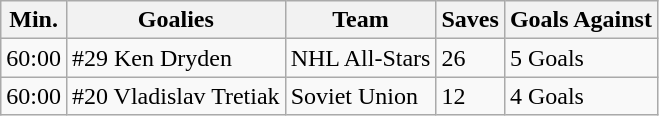<table class="wikitable">
<tr>
<th>Min.</th>
<th>Goalies</th>
<th>Team</th>
<th>Saves</th>
<th>Goals Against</th>
</tr>
<tr>
<td>60:00</td>
<td>#29 Ken Dryden</td>
<td>NHL All-Stars</td>
<td>26</td>
<td>5 Goals</td>
</tr>
<tr>
<td>60:00</td>
<td>#20 Vladislav Tretiak</td>
<td>Soviet Union</td>
<td>12</td>
<td>4 Goals</td>
</tr>
</table>
